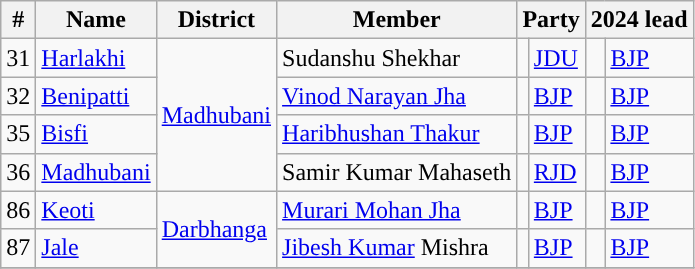<table class="wikitable">
<tr>
<th>#</th>
<th>Name</th>
<th>District</th>
<th>Member</th>
<th colspan="2">Party</th>
<th colspan="2">2024 lead</th>
</tr>
<tr>
<td>31</td>
<td><a href='#'>Harlakhi</a></td>
<td rowspan="4"><a href='#'>Madhubani</a></td>
<td>Sudanshu Shekhar</td>
<td style="background-color: "></td>
<td><a href='#'>JDU</a></td>
<td style="background-color: "></td>
<td><a href='#'>BJP</a></td>
</tr>
<tr>
<td>32</td>
<td><a href='#'>Benipatti</a></td>
<td><a href='#'>Vinod Narayan Jha</a></td>
<td style="background-color: "></td>
<td><a href='#'>BJP</a></td>
<td style="background-color: "></td>
<td><a href='#'>BJP</a></td>
</tr>
<tr>
<td>35</td>
<td><a href='#'>Bisfi</a></td>
<td><a href='#'>Haribhushan Thakur</a></td>
<td style="background-color: "></td>
<td><a href='#'>BJP</a></td>
<td style="background-color: "></td>
<td><a href='#'>BJP</a></td>
</tr>
<tr>
<td>36</td>
<td><a href='#'>Madhubani</a></td>
<td>Samir Kumar Mahaseth</td>
<td style="background-color: "></td>
<td><a href='#'>RJD</a></td>
<td style="background-color: "></td>
<td><a href='#'>BJP</a></td>
</tr>
<tr>
<td>86</td>
<td><a href='#'>Keoti</a></td>
<td rowspan="2"><a href='#'>Darbhanga</a></td>
<td><a href='#'>Murari Mohan Jha</a></td>
<td style="background-color: "></td>
<td><a href='#'>BJP</a></td>
<td style="background-color: "></td>
<td><a href='#'>BJP</a></td>
</tr>
<tr>
<td>87</td>
<td><a href='#'>Jale</a></td>
<td><a href='#'>Jibesh Kumar</a> Mishra</td>
<td style="background-color: "></td>
<td><a href='#'>BJP</a></td>
<td style="background-color: "></td>
<td><a href='#'>BJP</a></td>
</tr>
<tr>
</tr>
</table>
